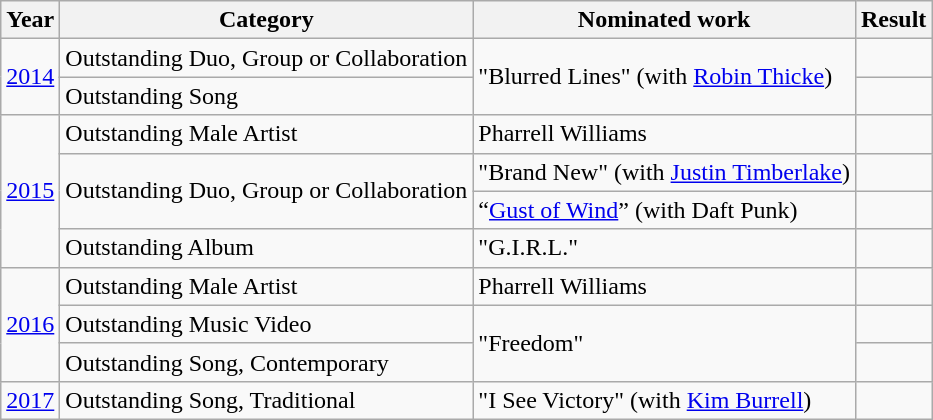<table class="wikitable">
<tr>
<th>Year</th>
<th>Category</th>
<th>Nominated work</th>
<th>Result</th>
</tr>
<tr>
<td rowspan="2"><a href='#'>2014</a></td>
<td>Outstanding Duo, Group or Collaboration</td>
<td rowspan=2>"Blurred Lines" (with <a href='#'>Robin Thicke</a>)</td>
<td></td>
</tr>
<tr>
<td>Outstanding Song</td>
<td></td>
</tr>
<tr>
<td rowspan="4"><a href='#'>2015</a></td>
<td>Outstanding Male Artist</td>
<td>Pharrell Williams</td>
<td></td>
</tr>
<tr>
<td rowspan="2">Outstanding Duo, Group or Collaboration</td>
<td>"Brand New" (with <a href='#'>Justin Timberlake</a>)</td>
<td></td>
</tr>
<tr>
<td>“<a href='#'>Gust of Wind</a>” (with Daft Punk)</td>
<td></td>
</tr>
<tr>
<td>Outstanding Album</td>
<td>"G.I.R.L."</td>
<td></td>
</tr>
<tr>
<td rowspan="3"><a href='#'>2016</a></td>
<td>Outstanding Male Artist</td>
<td>Pharrell Williams</td>
<td></td>
</tr>
<tr>
<td>Outstanding Music Video</td>
<td rowspan="2">"Freedom"</td>
<td></td>
</tr>
<tr>
<td>Outstanding Song, Contemporary</td>
<td></td>
</tr>
<tr>
<td><a href='#'>2017</a></td>
<td>Outstanding Song, Traditional</td>
<td>"I See Victory" (with <a href='#'>Kim Burrell</a>)</td>
<td></td>
</tr>
</table>
